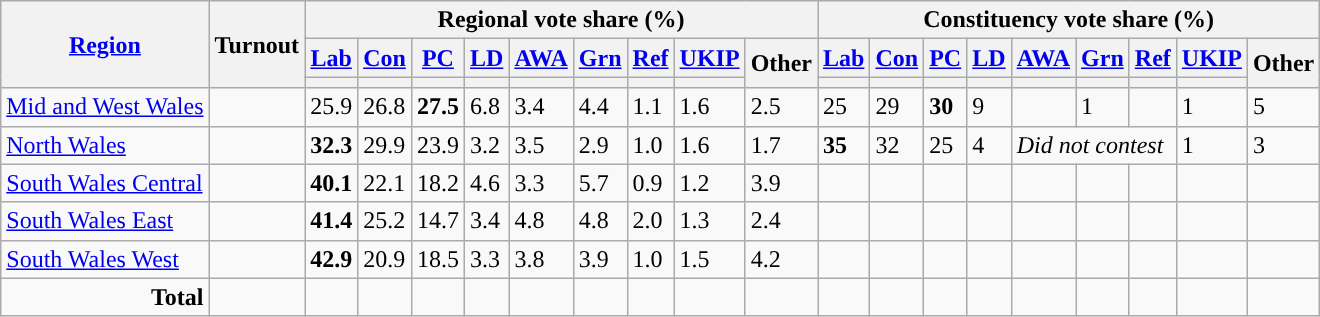<table class="wikitable">
<tr>
<th rowspan="3" scope="col"><a href='#'>Region</a></th>
<th rowspan="3" scope="col">Turnout</th>
<th colspan="9">Regional vote share (%)</th>
<th colspan="9">Constituency vote share (%)</th>
</tr>
<tr>
<th scope="col"><a href='#'>Lab</a></th>
<th scope="col"><a href='#'>Con</a></th>
<th scope="col"><a href='#'>PC</a></th>
<th scope="col"><a href='#'>LD</a></th>
<th scope="col"><a href='#'>AWA</a></th>
<th scope="col"><a href='#'>Grn</a></th>
<th scope="col"><a href='#'>Ref</a></th>
<th scope="col"><a href='#'>UKIP</a></th>
<th scope="col" rowspan=2>Other</th>
<th scope="col"><a href='#'>Lab</a></th>
<th scope="col"><a href='#'>Con</a></th>
<th scope="col"><a href='#'>PC</a></th>
<th scope="col"><a href='#'>LD</a></th>
<th scope="col"><a href='#'>AWA</a></th>
<th scope="col"><a href='#'>Grn</a></th>
<th scope="col"><a href='#'>Ref</a></th>
<th scope="col"><a href='#'>UKIP</a></th>
<th scope="col" rowspan=2>Other</th>
</tr>
<tr>
<th scope="col" style="background:"></th>
<th scope="col" style="background:"></th>
<th scope="col" style="background:"></th>
<th scope="col" style="background:"></th>
<th scope="col" style="background:"></th>
<th scope="col" style="background:"></th>
<th scope="col" style="background:"></th>
<th scope="col" style="background:"></th>
<th scope="col" style="background:"></th>
<th scope="col" style="background:"></th>
<th scope="col" style="background:"></th>
<th scope="col" style="background:"></th>
<th scope="col" style="background:"></th>
<th scope="col" style="background:"></th>
<th scope="col" style="background:"></th>
<th scope="col" style="background:"></th>
</tr>
<tr>
<td><a href='#'>Mid and West Wales</a></td>
<td></td>
<td>25.9</td>
<td>26.8</td>
<td><strong>27.5</strong></td>
<td>6.8</td>
<td>3.4</td>
<td>4.4</td>
<td>1.1</td>
<td>1.6</td>
<td>2.5</td>
<td>25</td>
<td>29</td>
<td><strong>30</strong></td>
<td>9</td>
<td></td>
<td>1</td>
<td></td>
<td>1</td>
<td>5</td>
</tr>
<tr>
<td><a href='#'>North Wales</a></td>
<td></td>
<td><strong>32.3</strong></td>
<td>29.9</td>
<td>23.9</td>
<td>3.2</td>
<td>3.5</td>
<td>2.9</td>
<td>1.0</td>
<td>1.6</td>
<td>1.7</td>
<td><strong>35</strong></td>
<td>32</td>
<td>25</td>
<td>4</td>
<td colspan="3"><em>Did not contest</em></td>
<td>1</td>
<td>3</td>
</tr>
<tr>
<td><a href='#'>South Wales Central</a></td>
<td></td>
<td><strong>40.1</strong></td>
<td>22.1</td>
<td>18.2</td>
<td>4.6</td>
<td>3.3</td>
<td>5.7</td>
<td>0.9</td>
<td>1.2</td>
<td>3.9</td>
<td></td>
<td></td>
<td></td>
<td></td>
<td></td>
<td></td>
<td></td>
<td></td>
<td></td>
</tr>
<tr>
<td><a href='#'>South Wales East</a></td>
<td></td>
<td><strong>41.4</strong></td>
<td>25.2</td>
<td>14.7</td>
<td>3.4</td>
<td>4.8</td>
<td>4.8</td>
<td>2.0</td>
<td>1.3</td>
<td>2.4</td>
<td></td>
<td></td>
<td></td>
<td></td>
<td></td>
<td></td>
<td></td>
<td></td>
<td></td>
</tr>
<tr>
<td><a href='#'>South Wales West</a></td>
<td></td>
<td><strong>42.9</strong></td>
<td>20.9</td>
<td>18.5</td>
<td>3.3</td>
<td>3.8</td>
<td>3.9</td>
<td>1.0</td>
<td>1.5</td>
<td>4.2</td>
<td></td>
<td></td>
<td></td>
<td></td>
<td></td>
<td></td>
<td></td>
<td></td>
<td></td>
</tr>
<tr>
<td align="right"><strong>Total</strong></td>
<td></td>
<td></td>
<td></td>
<td></td>
<td></td>
<td></td>
<td></td>
<td></td>
<td></td>
<td></td>
<td></td>
<td></td>
<td></td>
<td></td>
<td></td>
<td></td>
<td></td>
<td></td>
<td></td>
</tr>
</table>
